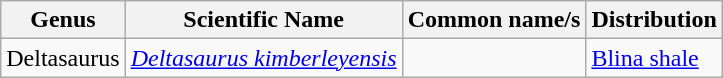<table class="wikitable">
<tr>
<th>Genus</th>
<th>Scientific Name</th>
<th>Common name/s</th>
<th>Distribution</th>
</tr>
<tr>
<td>Deltasaurus</td>
<td><em><a href='#'>Deltasaurus kimberleyensis</a></em></td>
<td></td>
<td><a href='#'>Blina shale</a></td>
</tr>
</table>
